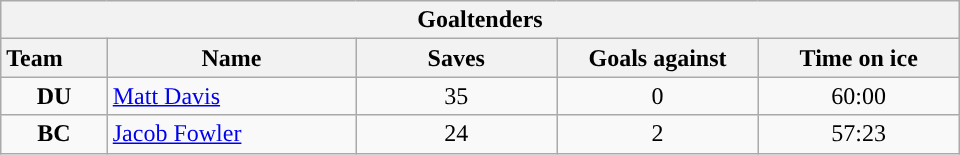<table class="wikitable" style="width:40em; text-align:right;">
<tr>
<th colspan=5>Goaltenders</th>
</tr>
<tr>
<th style="width:4em; text-align:left;">Team</th>
<th style="width:10em;">Name</th>
<th style="width:8em;">Saves</th>
<th style="width:8em;">Goals against</th>
<th style="width:8em;">Time on ice</th>
</tr>
<tr>
<td align=center><strong>DU</strong></td>
<td style="text-align:left;"><a href='#'>Matt Davis</a></td>
<td align=center>35</td>
<td align=center>0</td>
<td align=center>60:00</td>
</tr>
<tr>
<td align=center><strong>BC</strong></td>
<td style="text-align:left;"><a href='#'>Jacob Fowler</a></td>
<td align=center>24</td>
<td align=center>2</td>
<td align=center>57:23</td>
</tr>
</table>
